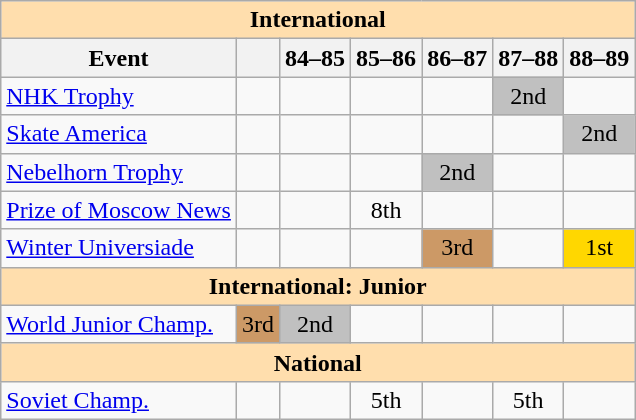<table class="wikitable" style="text-align:center">
<tr>
<th style="background-color: #ffdead; " colspan=7 align=center>International</th>
</tr>
<tr>
<th>Event</th>
<th></th>
<th>84–85</th>
<th>85–86</th>
<th>86–87</th>
<th>87–88</th>
<th>88–89</th>
</tr>
<tr>
<td align=left><a href='#'>NHK Trophy</a></td>
<td></td>
<td></td>
<td></td>
<td></td>
<td bgcolor=silver>2nd</td>
<td></td>
</tr>
<tr>
<td align=left><a href='#'>Skate America</a></td>
<td></td>
<td></td>
<td></td>
<td></td>
<td></td>
<td bgcolor=silver>2nd</td>
</tr>
<tr>
<td align=left><a href='#'>Nebelhorn Trophy</a></td>
<td></td>
<td></td>
<td></td>
<td bgcolor=silver>2nd</td>
<td></td>
<td></td>
</tr>
<tr>
<td align=left><a href='#'>Prize of Moscow News</a></td>
<td></td>
<td></td>
<td>8th</td>
<td></td>
<td></td>
<td></td>
</tr>
<tr>
<td align=left><a href='#'>Winter Universiade</a></td>
<td></td>
<td></td>
<td></td>
<td bgcolor=cc9966>3rd</td>
<td></td>
<td bgcolor=gold>1st</td>
</tr>
<tr>
<th style="background-color: #ffdead; " colspan=7 align=center>International: Junior</th>
</tr>
<tr>
<td align=left><a href='#'>World Junior Champ.</a></td>
<td bgcolor=cc9966>3rd</td>
<td bgcolor=silver>2nd</td>
<td></td>
<td></td>
<td></td>
<td></td>
</tr>
<tr>
<th style="background-color: #ffdead; " colspan=7 align=center>National</th>
</tr>
<tr>
<td align=left><a href='#'>Soviet Champ.</a></td>
<td></td>
<td></td>
<td>5th</td>
<td></td>
<td>5th</td>
<td></td>
</tr>
</table>
